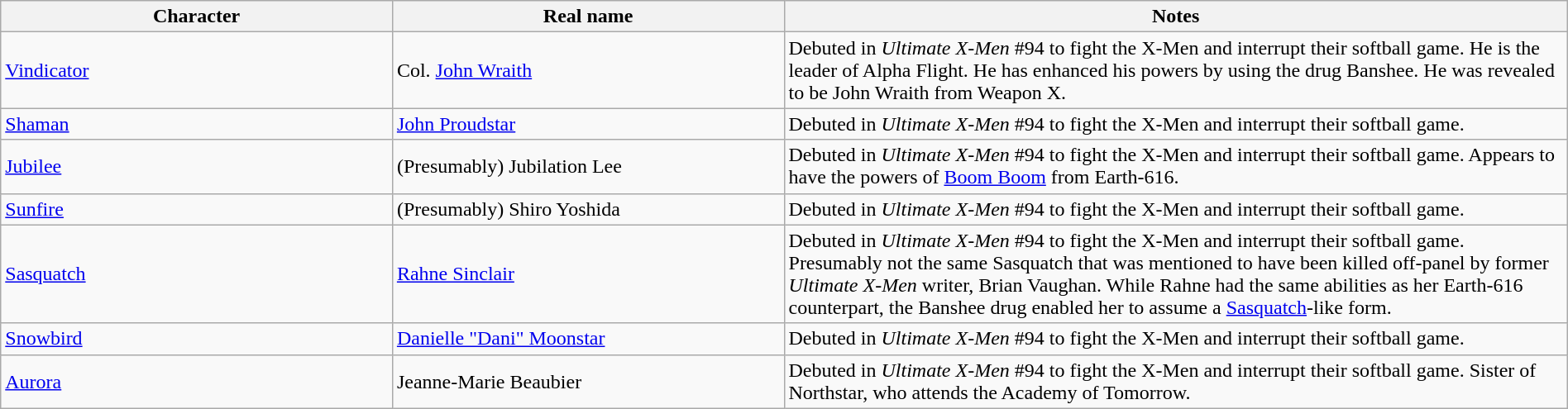<table class="wikitable" width=100%>
<tr>
<th width=20%>Character</th>
<th width=20%>Real name</th>
<th width=40%>Notes</th>
</tr>
<tr>
<td><a href='#'>Vindicator</a></td>
<td>Col. <a href='#'>John Wraith</a></td>
<td>Debuted in <em>Ultimate X-Men</em> #94 to fight the X-Men and interrupt their softball game. He is the leader of Alpha Flight. He has enhanced his powers by using the drug Banshee. He was revealed to be John Wraith from Weapon X.</td>
</tr>
<tr>
<td><a href='#'>Shaman</a></td>
<td><a href='#'>John Proudstar</a></td>
<td>Debuted in <em>Ultimate X-Men</em> #94 to fight the X-Men and interrupt their softball game.</td>
</tr>
<tr>
<td><a href='#'>Jubilee</a></td>
<td>(Presumably) Jubilation Lee</td>
<td>Debuted in <em>Ultimate X-Men</em> #94 to fight the X-Men and interrupt their softball game. Appears to have the powers of <a href='#'>Boom Boom</a> from Earth-616.</td>
</tr>
<tr>
<td><a href='#'>Sunfire</a></td>
<td>(Presumably) Shiro Yoshida</td>
<td>Debuted in <em>Ultimate X-Men</em> #94 to fight the X-Men and interrupt their softball game.</td>
</tr>
<tr>
<td><a href='#'>Sasquatch</a></td>
<td><a href='#'>Rahne Sinclair</a></td>
<td>Debuted in <em>Ultimate X-Men</em> #94 to fight the X-Men and interrupt their softball game. Presumably not the same Sasquatch that was mentioned to have been killed off-panel by former <em>Ultimate X-Men</em> writer, Brian Vaughan. While Rahne had the same abilities as her Earth-616 counterpart, the Banshee drug enabled her to assume a <a href='#'>Sasquatch</a>-like form.</td>
</tr>
<tr>
<td><a href='#'>Snowbird</a></td>
<td><a href='#'>Danielle "Dani" Moonstar</a></td>
<td>Debuted in <em>Ultimate X-Men</em> #94 to fight the X-Men and interrupt their softball game.</td>
</tr>
<tr>
<td><a href='#'>Aurora</a></td>
<td>Jeanne-Marie Beaubier</td>
<td>Debuted in <em>Ultimate X-Men</em> #94 to fight the X-Men and interrupt their softball game. Sister of Northstar, who attends the Academy of Tomorrow.</td>
</tr>
</table>
